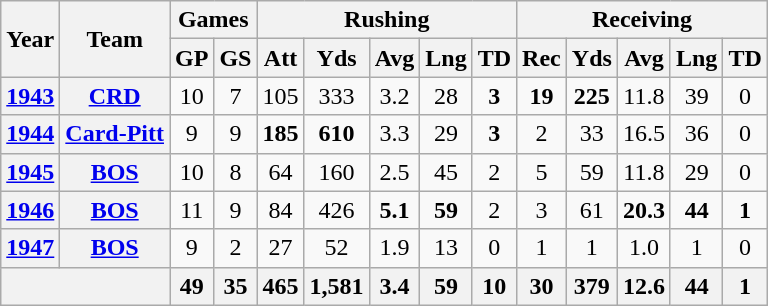<table class="wikitable" style="text-align:center;">
<tr>
<th rowspan="2">Year</th>
<th rowspan="2">Team</th>
<th colspan="2">Games</th>
<th colspan="5">Rushing</th>
<th colspan="5">Receiving</th>
</tr>
<tr>
<th>GP</th>
<th>GS</th>
<th>Att</th>
<th>Yds</th>
<th>Avg</th>
<th>Lng</th>
<th>TD</th>
<th>Rec</th>
<th>Yds</th>
<th>Avg</th>
<th>Lng</th>
<th>TD</th>
</tr>
<tr>
<th><a href='#'>1943</a></th>
<th><a href='#'>CRD</a></th>
<td>10</td>
<td>7</td>
<td>105</td>
<td>333</td>
<td>3.2</td>
<td>28</td>
<td><strong>3</strong></td>
<td><strong>19</strong></td>
<td><strong>225</strong></td>
<td>11.8</td>
<td>39</td>
<td>0</td>
</tr>
<tr>
<th><a href='#'>1944</a></th>
<th><a href='#'>Card-Pitt</a></th>
<td>9</td>
<td>9</td>
<td><strong>185</strong></td>
<td><strong>610</strong></td>
<td>3.3</td>
<td>29</td>
<td><strong>3</strong></td>
<td>2</td>
<td>33</td>
<td>16.5</td>
<td>36</td>
<td>0</td>
</tr>
<tr>
<th><a href='#'>1945</a></th>
<th><a href='#'>BOS</a></th>
<td>10</td>
<td>8</td>
<td>64</td>
<td>160</td>
<td>2.5</td>
<td>45</td>
<td>2</td>
<td>5</td>
<td>59</td>
<td>11.8</td>
<td>29</td>
<td>0</td>
</tr>
<tr>
<th><a href='#'>1946</a></th>
<th><a href='#'>BOS</a></th>
<td>11</td>
<td>9</td>
<td>84</td>
<td>426</td>
<td><strong>5.1</strong></td>
<td><strong>59</strong></td>
<td>2</td>
<td>3</td>
<td>61</td>
<td><strong>20.3</strong></td>
<td><strong>44</strong></td>
<td><strong>1</strong></td>
</tr>
<tr>
<th><a href='#'>1947</a></th>
<th><a href='#'>BOS</a></th>
<td>9</td>
<td>2</td>
<td>27</td>
<td>52</td>
<td>1.9</td>
<td>13</td>
<td>0</td>
<td>1</td>
<td>1</td>
<td>1.0</td>
<td>1</td>
<td>0</td>
</tr>
<tr>
<th colspan="2"></th>
<th>49</th>
<th>35</th>
<th>465</th>
<th>1,581</th>
<th>3.4</th>
<th>59</th>
<th>10</th>
<th>30</th>
<th>379</th>
<th>12.6</th>
<th>44</th>
<th>1</th>
</tr>
</table>
